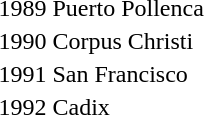<table>
<tr>
<td>1989 Puerto Pollenca</td>
<td></td>
<td></td>
<td></td>
</tr>
<tr>
<td>1990 Corpus Christi</td>
<td></td>
<td></td>
<td></td>
</tr>
<tr>
<td>1991 San Francisco</td>
<td></td>
<td></td>
<td></td>
</tr>
<tr>
<td>1992 Cadix</td>
<td></td>
<td></td>
<td></td>
</tr>
</table>
